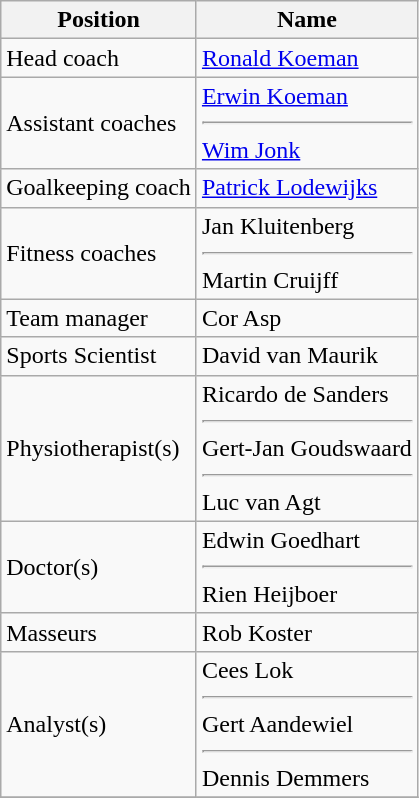<table class="wikitable">
<tr>
<th>Position</th>
<th>Name</th>
</tr>
<tr>
<td>Head coach</td>
<td> <a href='#'>Ronald Koeman</a></td>
</tr>
<tr>
<td>Assistant coaches</td>
<td> <a href='#'>Erwin Koeman</a><hr> <a href='#'>Wim Jonk</a></td>
</tr>
<tr>
<td>Goalkeeping coach</td>
<td> <a href='#'>Patrick Lodewijks</a></td>
</tr>
<tr>
<td>Fitness coaches</td>
<td> Jan Kluitenberg<hr> Martin Cruijff</td>
</tr>
<tr>
<td>Team manager</td>
<td> Cor Asp</td>
</tr>
<tr>
<td>Sports Scientist</td>
<td> David van Maurik</td>
</tr>
<tr>
<td>Physiotherapist(s)</td>
<td> Ricardo de Sanders<hr> Gert-Jan Goudswaard<hr> Luc van Agt</td>
</tr>
<tr>
<td>Doctor(s)</td>
<td> Edwin Goedhart<hr> Rien Heijboer</td>
</tr>
<tr>
<td>Masseurs</td>
<td> Rob Koster</td>
</tr>
<tr>
<td>Analyst(s)</td>
<td> Cees Lok<hr> Gert Aandewiel<hr> Dennis Demmers</td>
</tr>
<tr>
</tr>
</table>
